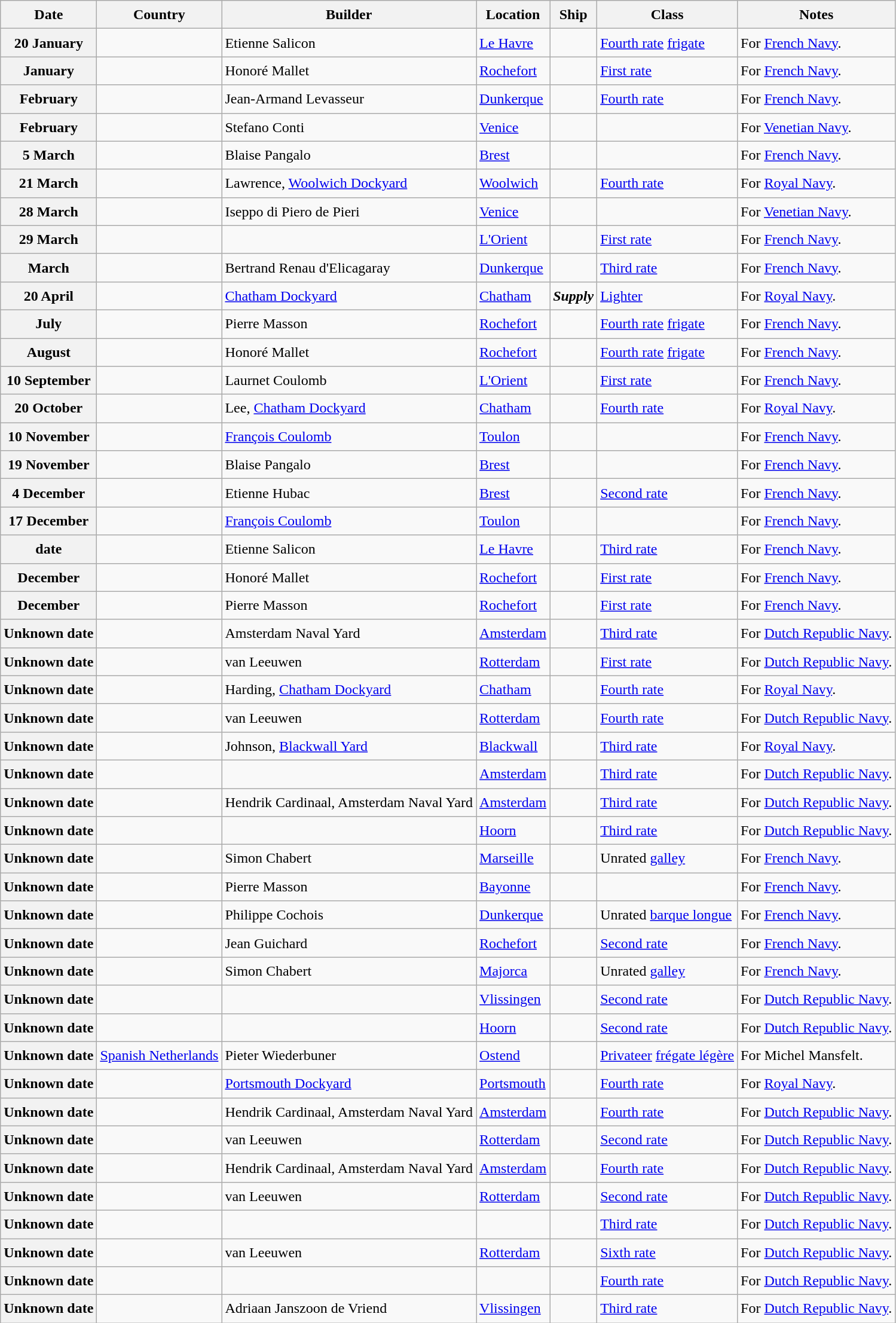<table class="wikitable sortable" style="font-size:1.00em; line-height:1.5em;">
<tr>
<th>Date</th>
<th>Country</th>
<th>Builder</th>
<th>Location</th>
<th>Ship</th>
<th>Class</th>
<th>Notes</th>
</tr>
<tr ---->
<th>20 January</th>
<td></td>
<td>Etienne Salicon</td>
<td><a href='#'>Le Havre</a></td>
<td><strong></strong></td>
<td><a href='#'>Fourth rate</a> <a href='#'>frigate</a></td>
<td>For <a href='#'>French Navy</a>.</td>
</tr>
<tr ---->
<th>January</th>
<td></td>
<td>Honoré Mallet</td>
<td><a href='#'>Rochefort</a></td>
<td><strong></strong></td>
<td><a href='#'>First rate</a></td>
<td>For <a href='#'>French Navy</a>.</td>
</tr>
<tr ---->
<th>February</th>
<td></td>
<td>Jean-Armand Levasseur</td>
<td><a href='#'>Dunkerque</a></td>
<td><strong></strong></td>
<td><a href='#'>Fourth rate</a></td>
<td>For <a href='#'>French Navy</a>.</td>
</tr>
<tr ---->
<th>February</th>
<td></td>
<td>Stefano Conti</td>
<td><a href='#'>Venice</a></td>
<td><strong></strong></td>
<td></td>
<td>For <a href='#'>Venetian Navy</a>.</td>
</tr>
<tr ---->
<th>5 March</th>
<td></td>
<td>Blaise Pangalo</td>
<td><a href='#'>Brest</a></td>
<td><strong></strong></td>
<td></td>
<td>For <a href='#'>French Navy</a>.</td>
</tr>
<tr ---->
<th>21 March</th>
<td></td>
<td>Lawrence, <a href='#'>Woolwich Dockyard</a></td>
<td><a href='#'>Woolwich</a></td>
<td><strong></strong></td>
<td><a href='#'>Fourth rate</a></td>
<td>For <a href='#'>Royal Navy</a>.</td>
</tr>
<tr ---->
<th>28 March</th>
<td></td>
<td>Iseppo di Piero de Pieri</td>
<td><a href='#'>Venice</a></td>
<td><strong></strong></td>
<td></td>
<td>For <a href='#'>Venetian Navy</a>.</td>
</tr>
<tr ---->
<th>29 March</th>
<td></td>
<td></td>
<td><a href='#'>L'Orient</a></td>
<td><strong></strong></td>
<td><a href='#'>First rate</a></td>
<td>For <a href='#'>French Navy</a>.</td>
</tr>
<tr ---->
<th>March</th>
<td></td>
<td>Bertrand Renau d'Elicagaray</td>
<td><a href='#'>Dunkerque</a></td>
<td><strong></strong></td>
<td><a href='#'>Third rate</a></td>
<td>For <a href='#'>French Navy</a>.</td>
</tr>
<tr ---->
<th>20 April</th>
<td></td>
<td><a href='#'>Chatham Dockyard</a></td>
<td><a href='#'>Chatham</a></td>
<td><strong><em>Supply</em></strong></td>
<td><a href='#'>Lighter</a></td>
<td>For <a href='#'>Royal Navy</a>.</td>
</tr>
<tr ---->
<th>July</th>
<td></td>
<td>Pierre Masson</td>
<td><a href='#'>Rochefort</a></td>
<td><strong></strong></td>
<td><a href='#'>Fourth rate</a> <a href='#'>frigate</a></td>
<td>For <a href='#'>French Navy</a>.</td>
</tr>
<tr ---->
<th>August</th>
<td></td>
<td>Honoré Mallet</td>
<td><a href='#'>Rochefort</a></td>
<td><strong></strong></td>
<td><a href='#'>Fourth rate</a> <a href='#'>frigate</a></td>
<td>For <a href='#'>French Navy</a>.</td>
</tr>
<tr ---->
<th>10 September</th>
<td></td>
<td>Laurnet Coulomb</td>
<td><a href='#'>L'Orient</a></td>
<td><strong></strong></td>
<td><a href='#'>First rate</a></td>
<td>For <a href='#'>French Navy</a>.</td>
</tr>
<tr ---->
<th>20 October</th>
<td></td>
<td>Lee, <a href='#'>Chatham Dockyard</a></td>
<td><a href='#'>Chatham</a></td>
<td><strong></strong></td>
<td><a href='#'>Fourth rate</a></td>
<td>For <a href='#'>Royal Navy</a>.</td>
</tr>
<tr ---->
<th>10 November</th>
<td></td>
<td><a href='#'>François Coulomb</a></td>
<td><a href='#'>Toulon</a></td>
<td><strong></strong></td>
<td></td>
<td>For <a href='#'>French Navy</a>.</td>
</tr>
<tr ---->
<th>19 November</th>
<td></td>
<td>Blaise Pangalo</td>
<td><a href='#'>Brest</a></td>
<td><strong></strong></td>
<td></td>
<td>For <a href='#'>French Navy</a>.</td>
</tr>
<tr ---->
<th>4 December</th>
<td></td>
<td>Etienne Hubac</td>
<td><a href='#'>Brest</a></td>
<td><strong></strong></td>
<td><a href='#'>Second rate</a></td>
<td>For <a href='#'>French Navy</a>.</td>
</tr>
<tr ---->
<th>17 December</th>
<td></td>
<td><a href='#'>François Coulomb</a></td>
<td><a href='#'>Toulon</a></td>
<td><strong></strong></td>
<td></td>
<td>For <a href='#'>French Navy</a>.</td>
</tr>
<tr ---->
<th>date</th>
<td></td>
<td>Etienne Salicon</td>
<td><a href='#'>Le Havre</a></td>
<td><strong></strong></td>
<td><a href='#'>Third rate</a></td>
<td>For <a href='#'>French Navy</a>.</td>
</tr>
<tr ---->
<th>December</th>
<td></td>
<td>Honoré Mallet</td>
<td><a href='#'>Rochefort</a></td>
<td><strong></strong></td>
<td><a href='#'>First rate</a></td>
<td>For <a href='#'>French Navy</a>.</td>
</tr>
<tr ---->
<th>December</th>
<td></td>
<td>Pierre Masson</td>
<td><a href='#'>Rochefort</a></td>
<td><strong></strong></td>
<td><a href='#'>First rate</a></td>
<td>For <a href='#'>French Navy</a>.</td>
</tr>
<tr ---->
<th>Unknown date</th>
<td></td>
<td>Amsterdam Naval Yard</td>
<td><a href='#'>Amsterdam</a></td>
<td><strong></strong></td>
<td><a href='#'>Third rate</a></td>
<td>For <a href='#'>Dutch Republic Navy</a>.</td>
</tr>
<tr ---->
<th>Unknown date</th>
<td></td>
<td>van Leeuwen</td>
<td><a href='#'>Rotterdam</a></td>
<td><strong></strong></td>
<td><a href='#'>First rate</a></td>
<td>For <a href='#'>Dutch Republic Navy</a>.</td>
</tr>
<tr ---->
<th>Unknown date</th>
<td></td>
<td>Harding, <a href='#'>Chatham Dockyard</a></td>
<td><a href='#'>Chatham</a></td>
<td><strong></strong></td>
<td><a href='#'>Fourth rate</a></td>
<td>For <a href='#'>Royal Navy</a>.</td>
</tr>
<tr ---->
<th>Unknown date</th>
<td></td>
<td>van Leeuwen</td>
<td><a href='#'>Rotterdam</a></td>
<td><strong></strong></td>
<td><a href='#'>Fourth rate</a></td>
<td>For <a href='#'>Dutch Republic Navy</a>.</td>
</tr>
<tr ---->
<th>Unknown date</th>
<td></td>
<td>Johnson, <a href='#'>Blackwall Yard</a></td>
<td><a href='#'>Blackwall</a></td>
<td><strong></strong></td>
<td><a href='#'>Third rate</a></td>
<td>For <a href='#'>Royal Navy</a>.</td>
</tr>
<tr ---->
<th>Unknown date</th>
<td></td>
<td></td>
<td><a href='#'>Amsterdam</a></td>
<td><strong></strong></td>
<td><a href='#'>Third rate</a></td>
<td>For <a href='#'>Dutch Republic Navy</a>.</td>
</tr>
<tr ---->
<th>Unknown date</th>
<td></td>
<td>Hendrik Cardinaal, Amsterdam Naval Yard</td>
<td><a href='#'>Amsterdam</a></td>
<td><strong></strong></td>
<td><a href='#'>Third rate</a></td>
<td>For <a href='#'>Dutch Republic Navy</a>.</td>
</tr>
<tr ---->
<th>Unknown date</th>
<td></td>
<td></td>
<td><a href='#'>Hoorn</a></td>
<td><strong></strong></td>
<td><a href='#'>Third rate</a></td>
<td>For <a href='#'>Dutch Republic Navy</a>.</td>
</tr>
<tr ---->
<th>Unknown date</th>
<td></td>
<td>Simon Chabert</td>
<td><a href='#'>Marseille</a></td>
<td><strong></strong></td>
<td>Unrated <a href='#'>galley</a></td>
<td>For <a href='#'>French Navy</a>.</td>
</tr>
<tr ---->
<th>Unknown date</th>
<td></td>
<td>Pierre Masson</td>
<td><a href='#'>Bayonne</a></td>
<td><strong></strong></td>
<td></td>
<td>For <a href='#'>French Navy</a>.</td>
</tr>
<tr ---->
<th>Unknown date</th>
<td></td>
<td>Philippe Cochois</td>
<td><a href='#'>Dunkerque</a></td>
<td><strong></strong></td>
<td>Unrated <a href='#'>barque longue</a></td>
<td>For <a href='#'>French Navy</a>.</td>
</tr>
<tr ---->
<th>Unknown date</th>
<td></td>
<td>Jean Guichard</td>
<td><a href='#'>Rochefort</a></td>
<td><strong></strong></td>
<td><a href='#'>Second rate</a></td>
<td>For <a href='#'>French Navy</a>.</td>
</tr>
<tr ---->
<th>Unknown date</th>
<td></td>
<td>Simon Chabert</td>
<td><a href='#'>Majorca</a></td>
<td><strong></strong></td>
<td>Unrated <a href='#'>galley</a></td>
<td>For <a href='#'>French Navy</a>.</td>
</tr>
<tr ---->
<th>Unknown date</th>
<td></td>
<td></td>
<td><a href='#'>Vlissingen</a></td>
<td><strong></strong></td>
<td><a href='#'>Second rate</a></td>
<td>For <a href='#'>Dutch Republic Navy</a>.</td>
</tr>
<tr ---->
<th>Unknown date</th>
<td></td>
<td></td>
<td><a href='#'>Hoorn</a></td>
<td><strong></strong></td>
<td><a href='#'>Second rate</a></td>
<td>For <a href='#'>Dutch Republic Navy</a>.</td>
</tr>
<tr ---->
<th>Unknown date</th>
<td> <a href='#'>Spanish Netherlands</a></td>
<td>Pieter Wiederbuner</td>
<td><a href='#'>Ostend</a></td>
<td><strong></strong></td>
<td><a href='#'>Privateer</a> <a href='#'>frégate légère</a></td>
<td>For Michel Mansfelt.</td>
</tr>
<tr ---->
<th>Unknown date</th>
<td></td>
<td><a href='#'>Portsmouth Dockyard</a></td>
<td><a href='#'>Portsmouth</a></td>
<td><strong></strong></td>
<td><a href='#'>Fourth rate</a></td>
<td>For <a href='#'>Royal Navy</a>.</td>
</tr>
<tr ---->
<th>Unknown date</th>
<td></td>
<td>Hendrik Cardinaal, Amsterdam Naval Yard</td>
<td><a href='#'>Amsterdam</a></td>
<td><strong></strong></td>
<td><a href='#'>Fourth rate</a></td>
<td>For <a href='#'>Dutch Republic Navy</a>.</td>
</tr>
<tr ---->
<th>Unknown date</th>
<td></td>
<td>van Leeuwen</td>
<td><a href='#'>Rotterdam</a></td>
<td><strong></strong></td>
<td><a href='#'>Second rate</a></td>
<td>For <a href='#'>Dutch Republic Navy</a>.</td>
</tr>
<tr ---->
<th>Unknown date</th>
<td></td>
<td>Hendrik Cardinaal, Amsterdam Naval Yard</td>
<td><a href='#'>Amsterdam</a></td>
<td><strong></strong></td>
<td><a href='#'>Fourth rate</a></td>
<td>For <a href='#'>Dutch Republic Navy</a>.</td>
</tr>
<tr ---->
<th>Unknown date</th>
<td></td>
<td>van Leeuwen</td>
<td><a href='#'>Rotterdam</a></td>
<td><strong></strong></td>
<td><a href='#'>Second rate</a></td>
<td>For <a href='#'>Dutch Republic Navy</a>.</td>
</tr>
<tr ---->
<th>Unknown date</th>
<td></td>
<td></td>
<td></td>
<td><strong></strong></td>
<td><a href='#'>Third rate</a></td>
<td>For <a href='#'>Dutch Republic Navy</a>.</td>
</tr>
<tr ---->
<th>Unknown date</th>
<td></td>
<td>van Leeuwen</td>
<td><a href='#'>Rotterdam</a></td>
<td><strong></strong></td>
<td><a href='#'>Sixth rate</a></td>
<td>For <a href='#'>Dutch Republic Navy</a>.</td>
</tr>
<tr ---->
<th>Unknown date</th>
<td></td>
<td></td>
<td></td>
<td><strong></strong></td>
<td><a href='#'>Fourth rate</a></td>
<td>For <a href='#'>Dutch Republic Navy</a>.</td>
</tr>
<tr ---->
<th>Unknown date</th>
<td></td>
<td>Adriaan Janszoon de Vriend</td>
<td><a href='#'>Vlissingen</a></td>
<td><strong></strong></td>
<td><a href='#'>Third rate</a></td>
<td>For <a href='#'>Dutch Republic Navy</a>.</td>
</tr>
</table>
